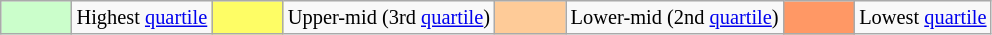<table class="wikitable" style="font-size:85%;">
<tr>
<td style="width:3em;background:#CBFECB;"></td>
<td>Highest <a href='#'>quartile</a></td>
<td style="width:3em;background:#FEFD65;"></td>
<td>Upper-mid (3rd <a href='#'>quartile</a>)</td>
<td style="width:3em;background:#FECB98;"></td>
<td>Lower-mid (2nd <a href='#'>quartile</a>)</td>
<td style="width:3em;background:#FF9865;"></td>
<td>Lowest <a href='#'>quartile</a></td>
</tr>
</table>
